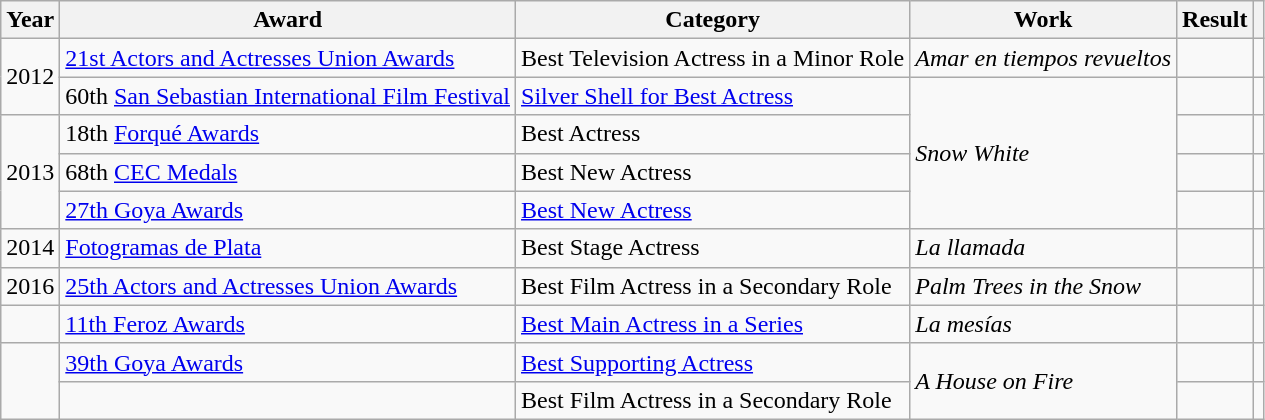<table class="wikitable sortable plainrowheaders">
<tr>
<th>Year</th>
<th>Award</th>
<th>Category</th>
<th>Work</th>
<th>Result</th>
<th scope="col" class="unsortable"></th>
</tr>
<tr>
<td align = "center" rowspan = "2">2012</td>
<td><a href='#'>21st Actors and Actresses Union Awards</a></td>
<td>Best Television Actress in a Minor Role</td>
<td><em>Amar en tiempos revueltos</em></td>
<td></td>
<td align = "center"></td>
</tr>
<tr>
<td>60th <a href='#'>San Sebastian International Film Festival</a></td>
<td><a href='#'>Silver Shell for Best Actress</a></td>
<td rowspan = "4"><em>Snow White</em></td>
<td></td>
<td align = "center"></td>
</tr>
<tr>
<td align = "center" rowspan = "3">2013</td>
<td>18th <a href='#'>Forqué Awards</a></td>
<td>Best Actress</td>
<td></td>
<td align = "center"></td>
</tr>
<tr>
<td>68th <a href='#'>CEC Medals</a></td>
<td>Best New Actress</td>
<td></td>
<td align = "center"></td>
</tr>
<tr>
<td><a href='#'>27th Goya Awards</a></td>
<td><a href='#'>Best New Actress</a></td>
<td></td>
<td align = "center"></td>
</tr>
<tr>
<td align = "center">2014</td>
<td><a href='#'>Fotogramas de Plata</a></td>
<td>Best Stage Actress</td>
<td><em>La llamada</em></td>
<td></td>
<td align = "center"></td>
</tr>
<tr>
<td align = "center">2016</td>
<td><a href='#'>25th Actors and Actresses Union Awards</a></td>
<td>Best Film Actress in a Secondary Role</td>
<td><em>Palm Trees in the Snow</em></td>
<td></td>
<td align = "center"></td>
</tr>
<tr>
<td></td>
<td><a href='#'>11th Feroz Awards</a></td>
<td><a href='#'>Best Main Actress in a Series</a></td>
<td><em>La mesías</em></td>
<td></td>
<td></td>
</tr>
<tr>
<td rowspan = "2"></td>
<td><a href='#'>39th Goya Awards</a></td>
<td><a href='#'>Best Supporting Actress</a></td>
<td rowspan = "2"><em>A House on Fire</em></td>
<td></td>
<td></td>
</tr>
<tr>
<td></td>
<td>Best Film Actress in a Secondary Role</td>
<td></td>
<td></td>
</tr>
</table>
